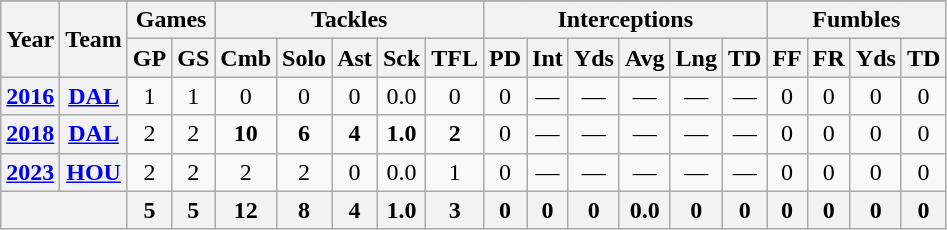<table class= "wikitable" style="text-align:center;">
<tr>
</tr>
<tr>
<th rowspan="2">Year</th>
<th rowspan="2">Team</th>
<th colspan="2">Games</th>
<th colspan="5">Tackles</th>
<th colspan="6">Interceptions</th>
<th colspan="4">Fumbles</th>
</tr>
<tr>
<th>GP</th>
<th>GS</th>
<th>Cmb</th>
<th>Solo</th>
<th>Ast</th>
<th>Sck</th>
<th>TFL</th>
<th>PD</th>
<th>Int</th>
<th>Yds</th>
<th>Avg</th>
<th>Lng</th>
<th>TD</th>
<th>FF</th>
<th>FR</th>
<th>Yds</th>
<th>TD</th>
</tr>
<tr>
<th><a href='#'>2016</a></th>
<th><a href='#'>DAL</a></th>
<td>1</td>
<td>1</td>
<td>0</td>
<td>0</td>
<td>0</td>
<td>0.0</td>
<td>0</td>
<td>0</td>
<td>—</td>
<td>—</td>
<td>—</td>
<td>—</td>
<td>—</td>
<td>0</td>
<td>0</td>
<td>0</td>
<td>0</td>
</tr>
<tr>
<th><a href='#'>2018</a></th>
<th><a href='#'>DAL</a></th>
<td>2</td>
<td>2</td>
<td><strong>10</strong></td>
<td><strong>6</strong></td>
<td><strong>4</strong></td>
<td><strong>1.0</strong></td>
<td><strong>2</strong></td>
<td>0</td>
<td>—</td>
<td>—</td>
<td>—</td>
<td>—</td>
<td>—</td>
<td>0</td>
<td>0</td>
<td>0</td>
<td>0</td>
</tr>
<tr>
<th><a href='#'>2023</a></th>
<th><a href='#'>HOU</a></th>
<td>2</td>
<td>2</td>
<td>2</td>
<td>2</td>
<td>0</td>
<td>0.0</td>
<td>1</td>
<td>0</td>
<td>—</td>
<td>—</td>
<td>—</td>
<td>—</td>
<td>—</td>
<td>0</td>
<td>0</td>
<td>0</td>
<td>0</td>
</tr>
<tr>
<th colspan="2"></th>
<th>5</th>
<th>5</th>
<th>12</th>
<th>8</th>
<th>4</th>
<th>1.0</th>
<th>3</th>
<th>0</th>
<th>0</th>
<th>0</th>
<th>0.0</th>
<th>0</th>
<th>0</th>
<th>0</th>
<th>0</th>
<th>0</th>
<th>0</th>
</tr>
</table>
